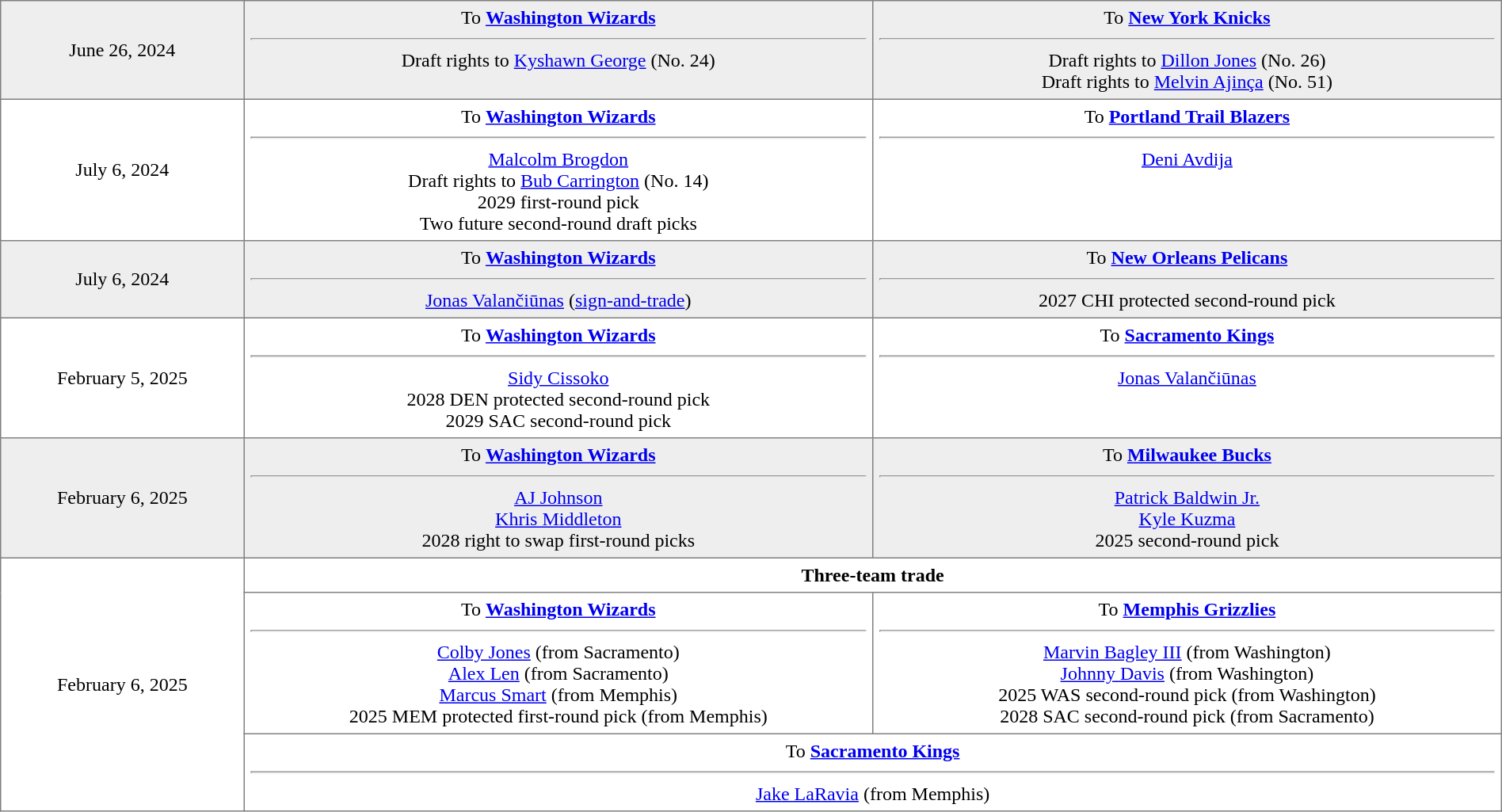<table border="1" style="border-collapse:collapse; text-align:center; width:100%;"  cellpadding="5">
<tr style="background:#eee;">
<td style="width:10%">June 26, 2024</td>
<td style="width:31%; vertical-align:top;">To <strong><a href='#'>Washington Wizards</a></strong><hr>Draft rights to <a href='#'>Kyshawn George</a> (No. 24)</td>
<td style="width:31%; vertical-align:top;">To <strong><a href='#'>New York Knicks</a></strong><hr>Draft rights to <a href='#'>Dillon Jones</a> (No. 26)<br>Draft rights to <a href='#'>Melvin Ajinça</a> (No. 51)</td>
</tr>
<tr>
<td style="width:12%">July 6, 2024</td>
<td style="width:30%" valign="top">To <strong><a href='#'>Washington Wizards</a></strong><hr><a href='#'>Malcolm Brogdon</a> <br>Draft rights to <a href='#'>Bub Carrington</a> (No. 14) <br>2029 first-round pick <br>Two future second-round draft picks</td>
<td style="width:30%" valign="top">To <strong><a href='#'>Portland Trail Blazers</a></strong><hr><a href='#'>Deni Avdija</a></td>
</tr>
<tr style="background:#eee;">
<td style="width:12%">July 6, 2024</td>
<td valign="top">To <strong><a href='#'>Washington Wizards</a></strong><hr><a href='#'>Jonas Valančiūnas</a> (<a href='#'>sign-and-trade</a>)</td>
<td valign="top">To <strong><a href='#'>New Orleans Pelicans</a></strong><hr>2027 CHI protected second-round pick</td>
</tr>
<tr>
<td style="width:12%">February 5, 2025</td>
<td style="width:30%" valign="top">To <strong><a href='#'>Washington Wizards</a></strong><hr><a href='#'>Sidy Cissoko</a><br>2028 DEN protected second-round pick<br>2029 SAC second-round pick</td>
<td style="width:30%" valign="top">To <strong><a href='#'>Sacramento Kings</a></strong><hr><a href='#'>Jonas Valančiūnas</a></td>
</tr>
<tr style="background:#eee;">
<td style="width:12%">February 6, 2025</td>
<td style="width:31%; vertical-align:top;">To <strong><a href='#'>Washington Wizards</a></strong><hr><a href='#'>AJ Johnson</a><br><a href='#'>Khris Middleton</a><br>2028 right to swap first-round picks</td>
<td style="width:31%; vertical-align:top;">To <strong><a href='#'>Milwaukee Bucks</a></strong><hr><a href='#'>Patrick Baldwin Jr.</a><br><a href='#'>Kyle Kuzma</a><br>2025 second-round pick</td>
</tr>
<tr>
<td rowspan=3>February 6, 2025</td>
<td colspan=2><strong>Three-team trade</strong></td>
</tr>
<tr>
<td style="width:31%; vertical-align:top;">To <strong><a href='#'>Washington Wizards</a></strong><hr><a href='#'>Colby Jones</a> (from Sacramento) <br><a href='#'>Alex Len</a> (from Sacramento)<br><a href='#'>Marcus Smart</a> (from Memphis)<br>2025 MEM protected first-round pick (from Memphis)</td>
<td style="width:31%; vertical-align:top;">To <strong><a href='#'>Memphis Grizzlies</a></strong><hr><a href='#'>Marvin Bagley III</a> (from Washington)<br><a href='#'>Johnny Davis</a> (from Washington)<br>2025 WAS second-round pick (from Washington)<br>2028 SAC second-round pick (from Sacramento)</td>
</tr>
<tr>
<td style="width:31%; vertical-align:top;" colspan=2>To <strong><a href='#'>Sacramento Kings</a></strong><hr><a href='#'>Jake LaRavia</a> (from Memphis)</td>
</tr>
</table>
